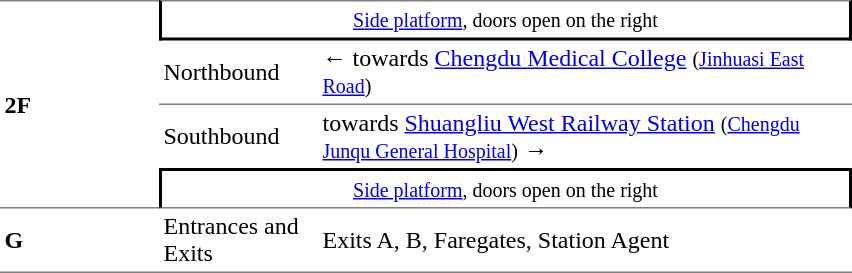<table cellspacing=0 cellpadding=3>
<tr>
<td style="border-top:solid 1px gray;border-bottom:solid 1px gray;" rowspan=4 width=100><strong>2F</strong></td>
<td style="border-right:solid 2px black;border-left:solid 2px black;border-top:solid 1px gray;border-bottom:solid 2px black;text-align:center;" colspan=2><small><a href='#'>Side platform</a>, doors open on the right</small></td>
</tr>
<tr>
<td style="border-bottom:solid 1px gray;" width=100>Northbound</td>
<td style="border-bottom:solid 1px gray;" width=350>←  towards <a href='#'>Chengdu Medical College</a> <small>(<a href='#'>Jinhuasi East Road</a>)</small></td>
</tr>
<tr>
<td>Southbound</td>
<td>  towards <a href='#'>Shuangliu West Railway Station</a> <small>(<a href='#'>Chengdu Junqu General Hospital</a>)</small> →</td>
</tr>
<tr>
<td style="border-right:solid 2px black;border-left:solid 2px black;border-top:solid 2px black;border-bottom:solid 1px gray;text-align:center;" colspan=2><small><a href='#'>Side platform</a>, doors open on the right</small></td>
</tr>
<tr>
<td style="border-bottom:solid 1px gray;"><strong>G</strong></td>
<td style="border-bottom:solid 1px gray;">Entrances and Exits</td>
<td style="border-bottom:solid 1px gray;">Exits A, B, Faregates, Station Agent</td>
</tr>
</table>
